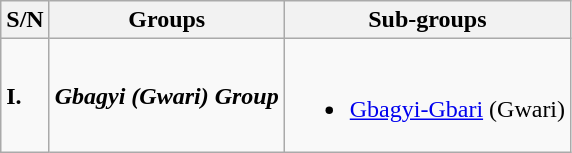<table class="wikitable sortable mw-collapsible">
<tr>
<th>S/N</th>
<th>Groups</th>
<th>Sub-groups</th>
</tr>
<tr>
<td><strong>I.</strong></td>
<td><strong><em>Gbagyi (Gwari)  Group</em></strong></td>
<td><br><ul><li><a href='#'>Gbagyi-Gbari</a> (Gwari)</li></ul></td>
</tr>
</table>
